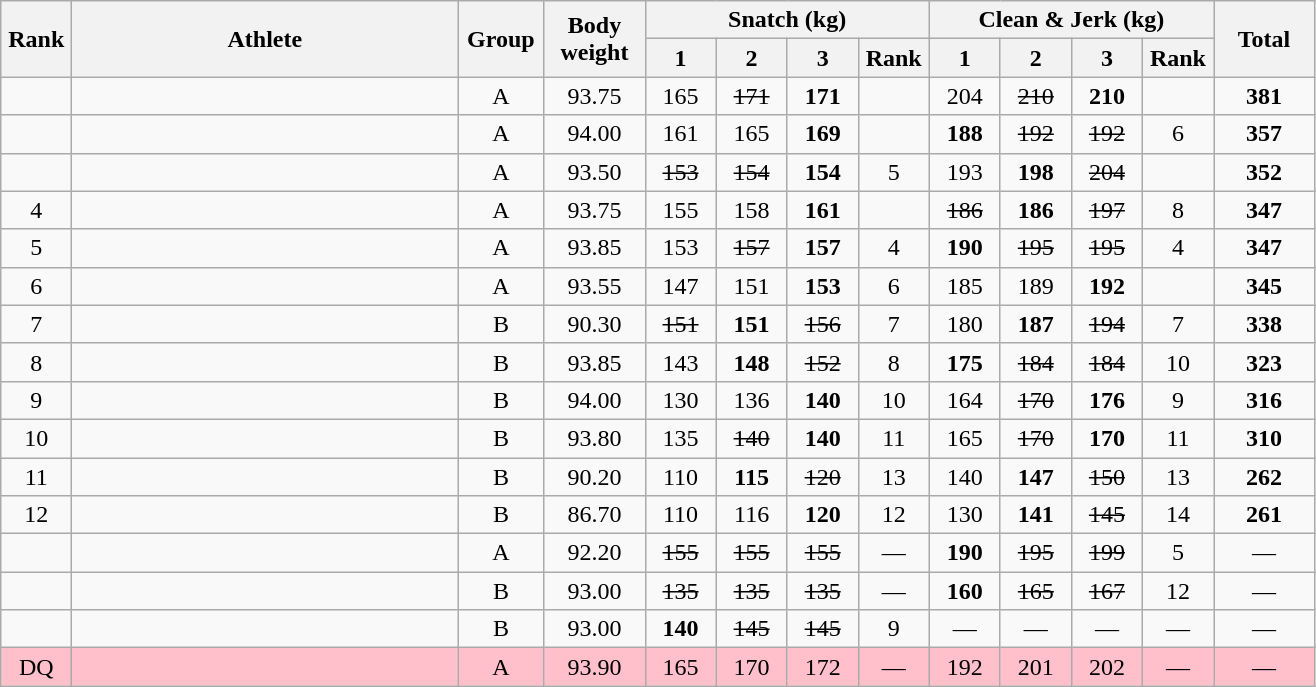<table class = "wikitable" style="text-align:center;">
<tr>
<th rowspan=2 width=40>Rank</th>
<th rowspan=2 width=250>Athlete</th>
<th rowspan=2 width=50>Group</th>
<th rowspan=2 width=60>Body weight</th>
<th colspan=4>Snatch (kg)</th>
<th colspan=4>Clean & Jerk (kg)</th>
<th rowspan=2 width=60>Total</th>
</tr>
<tr>
<th width=40>1</th>
<th width=40>2</th>
<th width=40>3</th>
<th width=40>Rank</th>
<th width=40>1</th>
<th width=40>2</th>
<th width=40>3</th>
<th width=40>Rank</th>
</tr>
<tr>
<td></td>
<td align=left></td>
<td>A</td>
<td>93.75</td>
<td>165</td>
<td><s>171</s></td>
<td><strong>171</strong></td>
<td></td>
<td>204</td>
<td><s>210</s></td>
<td><strong>210</strong></td>
<td></td>
<td><strong>381</strong></td>
</tr>
<tr>
<td></td>
<td align=left></td>
<td>A</td>
<td>94.00</td>
<td>161</td>
<td>165</td>
<td><strong>169</strong></td>
<td></td>
<td><strong>188</strong></td>
<td><s>192</s></td>
<td><s>192</s></td>
<td>6</td>
<td><strong>357</strong></td>
</tr>
<tr>
<td></td>
<td align=left></td>
<td>A</td>
<td>93.50</td>
<td><s>153</s></td>
<td><s>154</s></td>
<td><strong>154</strong></td>
<td>5</td>
<td>193</td>
<td><strong>198</strong></td>
<td><s>204</s></td>
<td></td>
<td><strong>352</strong></td>
</tr>
<tr>
<td>4</td>
<td align=left></td>
<td>A</td>
<td>93.75</td>
<td>155</td>
<td>158</td>
<td><strong>161</strong></td>
<td></td>
<td><s>186</s></td>
<td><strong>186</strong></td>
<td><s>197</s></td>
<td>8</td>
<td><strong>347</strong></td>
</tr>
<tr>
<td>5</td>
<td align=left></td>
<td>A</td>
<td>93.85</td>
<td>153</td>
<td><s>157</s></td>
<td><strong>157</strong></td>
<td>4</td>
<td><strong>190</strong></td>
<td><s>195</s></td>
<td><s>195</s></td>
<td>4</td>
<td><strong>347</strong></td>
</tr>
<tr>
<td>6</td>
<td align=left></td>
<td>A</td>
<td>93.55</td>
<td>147</td>
<td>151</td>
<td><strong>153</strong></td>
<td>6</td>
<td>185</td>
<td>189</td>
<td><strong>192</strong></td>
<td></td>
<td><strong>345</strong></td>
</tr>
<tr>
<td>7</td>
<td align=left></td>
<td>B</td>
<td>90.30</td>
<td><s>151</s></td>
<td><strong>151</strong></td>
<td><s>156</s></td>
<td>7</td>
<td>180</td>
<td><strong>187</strong></td>
<td><s>194</s></td>
<td>7</td>
<td><strong>338 </strong></td>
</tr>
<tr>
<td>8</td>
<td align=left></td>
<td>B</td>
<td>93.85</td>
<td>143</td>
<td><strong>148</strong></td>
<td><s>152</s></td>
<td>8</td>
<td><strong>175</strong></td>
<td><s>184</s></td>
<td><s>184</s></td>
<td>10</td>
<td><strong>323</strong></td>
</tr>
<tr>
<td>9</td>
<td align=left></td>
<td>B</td>
<td>94.00</td>
<td>130</td>
<td>136</td>
<td><strong>140</strong></td>
<td>10</td>
<td>164</td>
<td><s>170</s></td>
<td><strong>176</strong></td>
<td>9</td>
<td><strong>316</strong></td>
</tr>
<tr>
<td>10</td>
<td align=left></td>
<td>B</td>
<td>93.80</td>
<td>135</td>
<td><s>140</s></td>
<td><strong>140</strong></td>
<td>11</td>
<td>165</td>
<td><s>170</s></td>
<td><strong>170</strong></td>
<td>11</td>
<td><strong>310</strong></td>
</tr>
<tr>
<td>11</td>
<td align=left></td>
<td>B</td>
<td>90.20</td>
<td>110</td>
<td><strong>115</strong></td>
<td><s>120</s></td>
<td>13</td>
<td>140</td>
<td><strong>147</strong></td>
<td><s>150</s></td>
<td>13</td>
<td><strong>262</strong></td>
</tr>
<tr>
<td>12</td>
<td align=left></td>
<td>B</td>
<td>86.70</td>
<td>110</td>
<td>116</td>
<td><strong>120</strong></td>
<td>12</td>
<td>130</td>
<td><strong>141</strong></td>
<td><s>145</s></td>
<td>14</td>
<td><strong>261</strong></td>
</tr>
<tr>
<td></td>
<td align=left></td>
<td>A</td>
<td>92.20</td>
<td><s>155</s></td>
<td><s>155</s></td>
<td><s>155</s></td>
<td>—</td>
<td><strong>190</strong></td>
<td><s>195</s></td>
<td><s>199</s></td>
<td>5</td>
<td>—</td>
</tr>
<tr>
<td></td>
<td align=left></td>
<td>B</td>
<td>93.00</td>
<td><s>135</s></td>
<td><s>135</s></td>
<td><s>135</s></td>
<td>—</td>
<td><strong>160</strong></td>
<td><s>165</s></td>
<td><s>167</s></td>
<td>12</td>
<td>—</td>
</tr>
<tr>
<td></td>
<td align=left></td>
<td>B</td>
<td>93.00</td>
<td><strong>140</strong></td>
<td><s>145</s></td>
<td><s>145</s></td>
<td>9</td>
<td>—</td>
<td>—</td>
<td>—</td>
<td>—</td>
<td>—</td>
</tr>
<tr bgcolor=pink>
<td>DQ</td>
<td align=left></td>
<td>A</td>
<td>93.90</td>
<td>165</td>
<td>170</td>
<td>172</td>
<td>—</td>
<td>192</td>
<td>201</td>
<td>202</td>
<td>—</td>
<td>—</td>
</tr>
</table>
